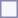<table style="border:1px solid #8888aa; background-color:#f7f8ff; padding:5px; font-size:95%; margin: 0px 12px 12px 0px;">
</table>
